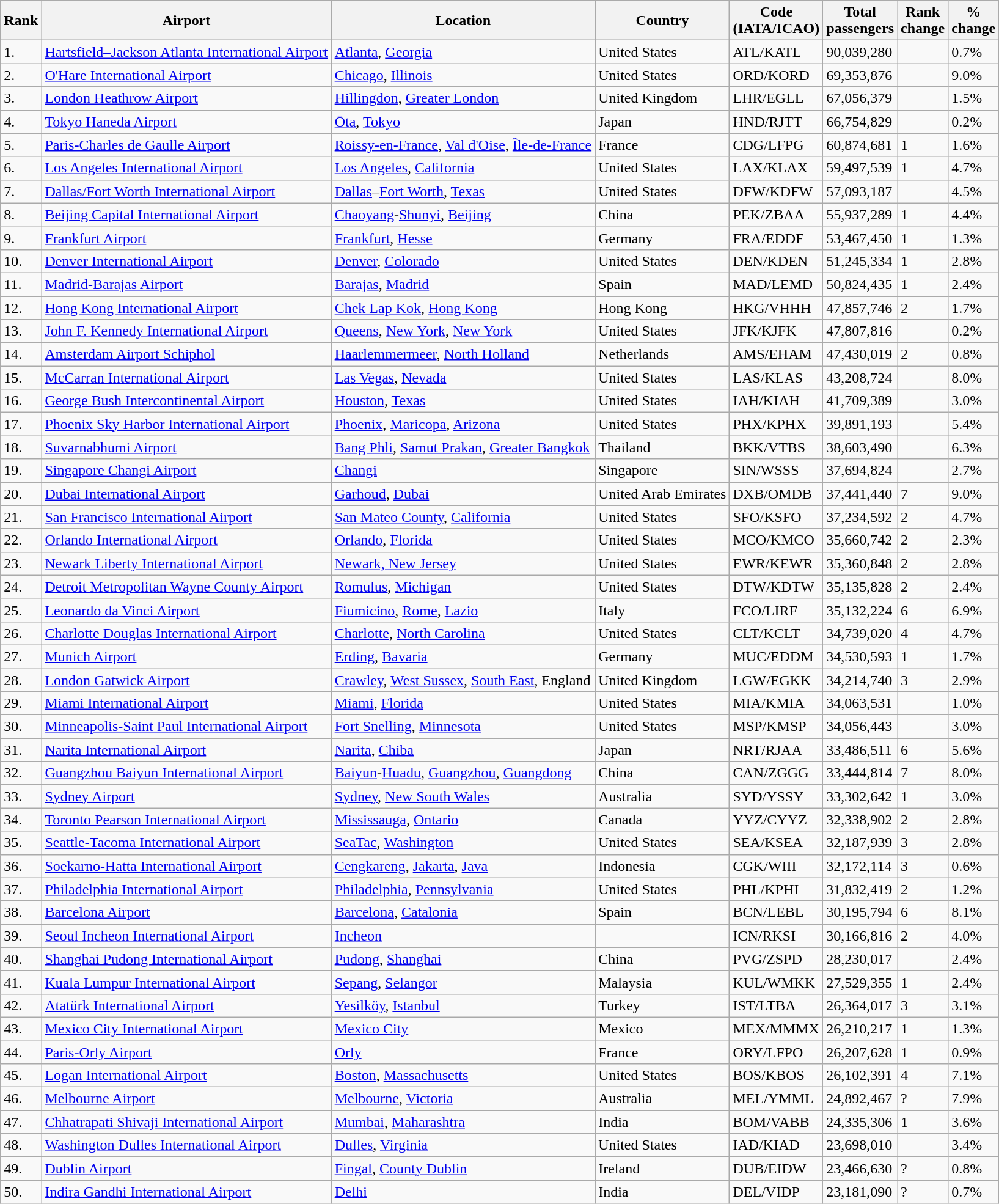<table class="wikitable sortable" style="-size: 85%" width= align=>
<tr style="background:lightgrey;">
<th>Rank</th>
<th>Airport</th>
<th>Location</th>
<th>Country</th>
<th>Code<br>(IATA/ICAO)</th>
<th>Total<br>passengers</th>
<th>Rank<br>change</th>
<th>%<br>change</th>
</tr>
<tr>
<td>1.</td>
<td> <a href='#'>Hartsfield–Jackson Atlanta International Airport</a></td>
<td><a href='#'>Atlanta</a>, <a href='#'>Georgia</a></td>
<td>United States</td>
<td>ATL/KATL</td>
<td>90,039,280</td>
<td></td>
<td>0.7%</td>
</tr>
<tr>
<td>2.</td>
<td> <a href='#'>O'Hare International Airport</a></td>
<td><a href='#'>Chicago</a>, <a href='#'>Illinois</a></td>
<td>United States</td>
<td>ORD/KORD</td>
<td>69,353,876</td>
<td></td>
<td>9.0%</td>
</tr>
<tr>
<td>3.</td>
<td> <a href='#'>London Heathrow Airport</a></td>
<td><a href='#'>Hillingdon</a>, <a href='#'>Greater London</a></td>
<td>United Kingdom</td>
<td>LHR/EGLL</td>
<td>67,056,379</td>
<td></td>
<td>1.5%</td>
</tr>
<tr>
<td>4.</td>
<td> <a href='#'>Tokyo Haneda Airport</a></td>
<td><a href='#'>Ōta</a>, <a href='#'>Tokyo</a></td>
<td>Japan</td>
<td>HND/RJTT</td>
<td>66,754,829</td>
<td></td>
<td>0.2%</td>
</tr>
<tr>
<td>5.</td>
<td> <a href='#'>Paris-Charles de Gaulle Airport</a></td>
<td><a href='#'>Roissy-en-France</a>, <a href='#'>Val d'Oise</a>, <a href='#'>Île-de-France</a></td>
<td>France</td>
<td>CDG/LFPG</td>
<td>60,874,681</td>
<td>1</td>
<td>1.6%</td>
</tr>
<tr>
<td>6.</td>
<td> <a href='#'>Los Angeles International Airport</a></td>
<td><a href='#'>Los Angeles</a>, <a href='#'>California</a></td>
<td>United States</td>
<td>LAX/KLAX</td>
<td>59,497,539</td>
<td>1</td>
<td>4.7%</td>
</tr>
<tr>
<td>7.</td>
<td> <a href='#'>Dallas/Fort Worth International Airport</a></td>
<td><a href='#'>Dallas</a>–<a href='#'>Fort Worth</a>, <a href='#'>Texas</a></td>
<td>United States</td>
<td>DFW/KDFW</td>
<td>57,093,187</td>
<td></td>
<td>4.5%</td>
</tr>
<tr>
<td>8.</td>
<td> <a href='#'>Beijing Capital International Airport</a></td>
<td><a href='#'>Chaoyang</a>-<a href='#'>Shunyi</a>, <a href='#'>Beijing</a></td>
<td>China</td>
<td>PEK/ZBAA</td>
<td>55,937,289</td>
<td>1</td>
<td>4.4%</td>
</tr>
<tr>
<td>9.</td>
<td> <a href='#'>Frankfurt Airport</a></td>
<td><a href='#'>Frankfurt</a>, <a href='#'>Hesse</a></td>
<td>Germany</td>
<td>FRA/EDDF</td>
<td>53,467,450</td>
<td>1</td>
<td>1.3%</td>
</tr>
<tr>
<td>10.</td>
<td> <a href='#'>Denver International Airport</a></td>
<td><a href='#'>Denver</a>, <a href='#'>Colorado</a></td>
<td>United States</td>
<td>DEN/KDEN</td>
<td>51,245,334</td>
<td>1</td>
<td>2.8%</td>
</tr>
<tr>
<td>11.</td>
<td> <a href='#'>Madrid-Barajas Airport</a></td>
<td><a href='#'>Barajas</a>, <a href='#'>Madrid</a></td>
<td>Spain</td>
<td>MAD/LEMD</td>
<td>50,824,435</td>
<td>1</td>
<td>2.4%</td>
</tr>
<tr>
<td>12.</td>
<td> <a href='#'>Hong Kong International Airport</a></td>
<td><a href='#'>Chek Lap Kok</a>, <a href='#'>Hong Kong</a></td>
<td>Hong Kong</td>
<td>HKG/VHHH</td>
<td>47,857,746</td>
<td>2</td>
<td>1.7%</td>
</tr>
<tr>
<td>13.</td>
<td> <a href='#'>John F. Kennedy International Airport</a></td>
<td><a href='#'>Queens</a>, <a href='#'>New York</a>, <a href='#'>New York</a></td>
<td>United States</td>
<td>JFK/KJFK</td>
<td>47,807,816</td>
<td></td>
<td>0.2%</td>
</tr>
<tr>
<td>14.</td>
<td> <a href='#'>Amsterdam Airport Schiphol</a></td>
<td><a href='#'>Haarlemmermeer</a>, <a href='#'>North Holland</a></td>
<td>Netherlands</td>
<td>AMS/EHAM</td>
<td>47,430,019</td>
<td>2</td>
<td>0.8%</td>
</tr>
<tr>
<td>15.</td>
<td> <a href='#'>McCarran International Airport</a></td>
<td><a href='#'>Las Vegas</a>, <a href='#'>Nevada</a></td>
<td>United States</td>
<td>LAS/KLAS</td>
<td>43,208,724</td>
<td></td>
<td>8.0%</td>
</tr>
<tr>
<td>16.</td>
<td> <a href='#'>George Bush Intercontinental Airport</a></td>
<td><a href='#'>Houston</a>, <a href='#'>Texas</a></td>
<td>United States</td>
<td>IAH/KIAH</td>
<td>41,709,389</td>
<td></td>
<td>3.0%</td>
</tr>
<tr>
<td>17.</td>
<td> <a href='#'>Phoenix Sky Harbor International Airport</a></td>
<td><a href='#'>Phoenix</a>, <a href='#'>Maricopa</a>, <a href='#'>Arizona</a></td>
<td>United States</td>
<td>PHX/KPHX</td>
<td>39,891,193</td>
<td></td>
<td>5.4%</td>
</tr>
<tr>
<td>18.</td>
<td> <a href='#'>Suvarnabhumi Airport</a></td>
<td><a href='#'>Bang Phli</a>, <a href='#'>Samut Prakan</a>, <a href='#'>Greater Bangkok</a></td>
<td>Thailand</td>
<td>BKK/VTBS</td>
<td>38,603,490</td>
<td></td>
<td>6.3%</td>
</tr>
<tr>
<td>19.</td>
<td> <a href='#'>Singapore Changi Airport</a></td>
<td><a href='#'>Changi</a></td>
<td>Singapore</td>
<td>SIN/WSSS</td>
<td>37,694,824</td>
<td></td>
<td>2.7%</td>
</tr>
<tr>
<td>20.</td>
<td> <a href='#'>Dubai International Airport</a></td>
<td><a href='#'>Garhoud</a>, <a href='#'>Dubai</a></td>
<td>United Arab Emirates</td>
<td>DXB/OMDB</td>
<td>37,441,440</td>
<td>7</td>
<td>9.0%</td>
</tr>
<tr>
<td>21.</td>
<td> <a href='#'>San Francisco International Airport</a></td>
<td><a href='#'>San Mateo County</a>, <a href='#'>California</a></td>
<td>United States</td>
<td>SFO/KSFO</td>
<td>37,234,592</td>
<td>2</td>
<td>4.7%</td>
</tr>
<tr>
<td>22.</td>
<td> <a href='#'>Orlando International Airport</a></td>
<td><a href='#'>Orlando</a>, <a href='#'>Florida</a></td>
<td>United States</td>
<td>MCO/KMCO</td>
<td>35,660,742</td>
<td>2</td>
<td>2.3%</td>
</tr>
<tr>
<td>23.</td>
<td> <a href='#'>Newark Liberty International Airport</a></td>
<td><a href='#'>Newark, New Jersey</a></td>
<td>United States</td>
<td>EWR/KEWR</td>
<td>35,360,848</td>
<td>2</td>
<td>2.8%</td>
</tr>
<tr>
<td>24.</td>
<td> <a href='#'>Detroit Metropolitan Wayne County Airport</a></td>
<td><a href='#'>Romulus</a>, <a href='#'>Michigan</a></td>
<td>United States</td>
<td>DTW/KDTW</td>
<td>35,135,828</td>
<td>2</td>
<td>2.4%</td>
</tr>
<tr>
<td>25.</td>
<td> <a href='#'>Leonardo da Vinci Airport</a></td>
<td><a href='#'>Fiumicino</a>, <a href='#'>Rome</a>, <a href='#'>Lazio</a></td>
<td>Italy</td>
<td>FCO/LIRF</td>
<td>35,132,224</td>
<td>6</td>
<td>6.9%</td>
</tr>
<tr>
<td>26.</td>
<td> <a href='#'>Charlotte Douglas International Airport</a></td>
<td><a href='#'>Charlotte</a>, <a href='#'>North Carolina</a></td>
<td>United States</td>
<td>CLT/KCLT</td>
<td>34,739,020</td>
<td>4</td>
<td>4.7%</td>
</tr>
<tr>
<td>27.</td>
<td> <a href='#'>Munich Airport</a></td>
<td><a href='#'>Erding</a>, <a href='#'>Bavaria</a></td>
<td>Germany</td>
<td>MUC/EDDM</td>
<td>34,530,593</td>
<td>1</td>
<td>1.7%</td>
</tr>
<tr>
<td>28.</td>
<td> <a href='#'>London Gatwick Airport</a></td>
<td><a href='#'>Crawley</a>, <a href='#'>West Sussex</a>, <a href='#'>South East</a>, England</td>
<td>United Kingdom</td>
<td>LGW/EGKK</td>
<td>34,214,740</td>
<td>3</td>
<td>2.9%</td>
</tr>
<tr>
<td>29.</td>
<td> <a href='#'>Miami International Airport</a></td>
<td><a href='#'>Miami</a>, <a href='#'>Florida</a></td>
<td>United States</td>
<td>MIA/KMIA</td>
<td>34,063,531</td>
<td></td>
<td>1.0%</td>
</tr>
<tr>
<td>30.</td>
<td> <a href='#'>Minneapolis-Saint Paul International Airport</a></td>
<td><a href='#'>Fort Snelling</a>, <a href='#'>Minnesota</a></td>
<td>United States</td>
<td>MSP/KMSP</td>
<td>34,056,443</td>
<td></td>
<td>3.0%</td>
</tr>
<tr>
<td>31.</td>
<td> <a href='#'>Narita International Airport</a></td>
<td><a href='#'>Narita</a>, <a href='#'>Chiba</a></td>
<td>Japan</td>
<td>NRT/RJAA</td>
<td>33,486,511</td>
<td>6</td>
<td>5.6%</td>
</tr>
<tr>
<td>32.</td>
<td> <a href='#'>Guangzhou Baiyun International Airport</a></td>
<td><a href='#'>Baiyun</a>-<a href='#'>Huadu</a>, <a href='#'>Guangzhou</a>, <a href='#'>Guangdong</a></td>
<td>China</td>
<td>CAN/ZGGG</td>
<td>33,444,814</td>
<td>7</td>
<td>8.0%</td>
</tr>
<tr>
<td>33.</td>
<td> <a href='#'>Sydney Airport</a></td>
<td><a href='#'>Sydney</a>, <a href='#'>New South Wales</a></td>
<td>Australia</td>
<td>SYD/YSSY</td>
<td>33,302,642</td>
<td>1</td>
<td>3.0%</td>
</tr>
<tr>
<td>34.</td>
<td> <a href='#'>Toronto Pearson International Airport</a></td>
<td><a href='#'>Mississauga</a>, <a href='#'>Ontario</a></td>
<td>Canada</td>
<td>YYZ/CYYZ</td>
<td>32,338,902</td>
<td>2</td>
<td>2.8%</td>
</tr>
<tr>
<td>35.</td>
<td> <a href='#'>Seattle-Tacoma International Airport</a></td>
<td><a href='#'>SeaTac</a>, <a href='#'>Washington</a></td>
<td>United States</td>
<td>SEA/KSEA</td>
<td>32,187,939</td>
<td>3</td>
<td>2.8%</td>
</tr>
<tr>
<td>36.</td>
<td> <a href='#'>Soekarno-Hatta International Airport</a></td>
<td><a href='#'>Cengkareng</a>, <a href='#'>Jakarta</a>, <a href='#'>Java</a></td>
<td>Indonesia</td>
<td>CGK/WIII</td>
<td>32,172,114</td>
<td>3</td>
<td>0.6%</td>
</tr>
<tr>
<td>37.</td>
<td> <a href='#'>Philadelphia International Airport</a></td>
<td><a href='#'>Philadelphia</a>, <a href='#'>Pennsylvania</a></td>
<td>United States</td>
<td>PHL/KPHI</td>
<td>31,832,419</td>
<td>2</td>
<td>1.2%</td>
</tr>
<tr>
<td>38.</td>
<td> <a href='#'>Barcelona Airport</a></td>
<td><a href='#'>Barcelona</a>, <a href='#'>Catalonia</a></td>
<td>Spain</td>
<td>BCN/LEBL</td>
<td>30,195,794</td>
<td>6</td>
<td>8.1%</td>
</tr>
<tr>
<td>39.</td>
<td> <a href='#'>Seoul Incheon International Airport</a></td>
<td><a href='#'>Incheon</a></td>
<td></td>
<td>ICN/RKSI</td>
<td>30,166,816</td>
<td>2</td>
<td>4.0%</td>
</tr>
<tr>
<td>40.</td>
<td> <a href='#'>Shanghai Pudong International Airport</a></td>
<td><a href='#'>Pudong</a>, <a href='#'>Shanghai</a></td>
<td>China</td>
<td>PVG/ZSPD</td>
<td>28,230,017</td>
<td></td>
<td>2.4%</td>
</tr>
<tr>
<td>41.</td>
<td> <a href='#'>Kuala Lumpur International Airport</a></td>
<td><a href='#'>Sepang</a>, <a href='#'>Selangor</a></td>
<td>Malaysia</td>
<td>KUL/WMKK</td>
<td>27,529,355</td>
<td>1</td>
<td>2.4%</td>
</tr>
<tr>
<td>42.</td>
<td> <a href='#'>Atatürk International Airport</a></td>
<td><a href='#'>Yesilköy</a>, <a href='#'>Istanbul</a></td>
<td>Turkey</td>
<td>IST/LTBA</td>
<td>26,364,017</td>
<td>3</td>
<td>3.1%</td>
</tr>
<tr>
<td>43.</td>
<td> <a href='#'>Mexico City International Airport</a></td>
<td><a href='#'>Mexico City</a></td>
<td>Mexico</td>
<td>MEX/MMMX</td>
<td>26,210,217</td>
<td>1</td>
<td>1.3%</td>
</tr>
<tr>
<td>44.</td>
<td> <a href='#'>Paris-Orly Airport</a></td>
<td><a href='#'>Orly</a></td>
<td>France</td>
<td>ORY/LFPO</td>
<td>26,207,628</td>
<td>1</td>
<td>0.9%</td>
</tr>
<tr>
<td>45.</td>
<td> <a href='#'>Logan International Airport</a></td>
<td><a href='#'>Boston</a>, <a href='#'>Massachusetts</a></td>
<td>United States</td>
<td>BOS/KBOS</td>
<td>26,102,391</td>
<td>4</td>
<td>7.1%</td>
</tr>
<tr>
<td>46.</td>
<td> <a href='#'>Melbourne Airport</a></td>
<td><a href='#'>Melbourne</a>, <a href='#'>Victoria</a></td>
<td>Australia</td>
<td>MEL/YMML</td>
<td>24,892,467</td>
<td>?</td>
<td>7.9%</td>
</tr>
<tr>
<td>47.</td>
<td> <a href='#'>Chhatrapati Shivaji International Airport</a></td>
<td><a href='#'>Mumbai</a>, <a href='#'>Maharashtra</a></td>
<td>India</td>
<td>BOM/VABB</td>
<td>24,335,306</td>
<td>1</td>
<td>3.6%</td>
</tr>
<tr>
<td>48.</td>
<td> <a href='#'>Washington Dulles International Airport</a></td>
<td><a href='#'>Dulles</a>, <a href='#'>Virginia</a></td>
<td>United States</td>
<td>IAD/KIAD</td>
<td>23,698,010</td>
<td></td>
<td>3.4%</td>
</tr>
<tr>
<td>49.</td>
<td> <a href='#'>Dublin Airport</a></td>
<td><a href='#'>Fingal</a>, <a href='#'>County Dublin</a></td>
<td>Ireland</td>
<td>DUB/EIDW</td>
<td>23,466,630</td>
<td>?</td>
<td>0.8%</td>
</tr>
<tr>
<td>50.</td>
<td> <a href='#'>Indira Gandhi International Airport</a></td>
<td><a href='#'>Delhi</a></td>
<td>India</td>
<td>DEL/VIDP</td>
<td>23,181,090</td>
<td>?</td>
<td>0.7%</td>
</tr>
</table>
